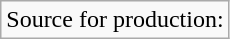<table class="wikitable">
<tr>
<td>Source for production:</td>
</tr>
</table>
